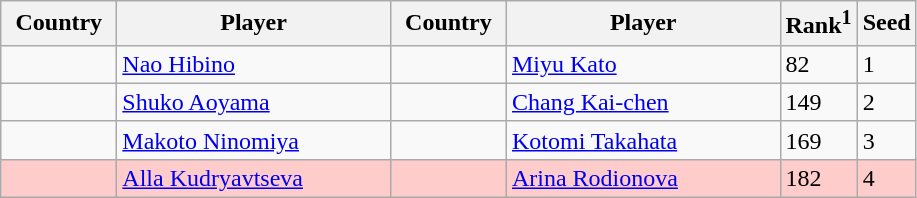<table class="sortable wikitable">
<tr>
<th style="width:70px;">Country</th>
<th style="width:175px;">Player</th>
<th style="width:70px;">Country</th>
<th style="width:175px;">Player</th>
<th>Rank<sup>1</sup></th>
<th>Seed</th>
</tr>
<tr>
<td></td>
<td><a href='#'>Nao Hibino</a></td>
<td></td>
<td><a href='#'>Miyu Kato</a></td>
<td>82</td>
<td>1</td>
</tr>
<tr>
<td></td>
<td><a href='#'>Shuko Aoyama</a></td>
<td></td>
<td><a href='#'>Chang Kai-chen</a></td>
<td>149</td>
<td>2</td>
</tr>
<tr>
<td></td>
<td><a href='#'>Makoto Ninomiya</a></td>
<td></td>
<td><a href='#'>Kotomi Takahata</a></td>
<td>169</td>
<td>3</td>
</tr>
<tr style="background:#fcc;">
<td></td>
<td><a href='#'>Alla Kudryavtseva</a></td>
<td></td>
<td><a href='#'>Arina Rodionova</a></td>
<td>182</td>
<td>4</td>
</tr>
</table>
